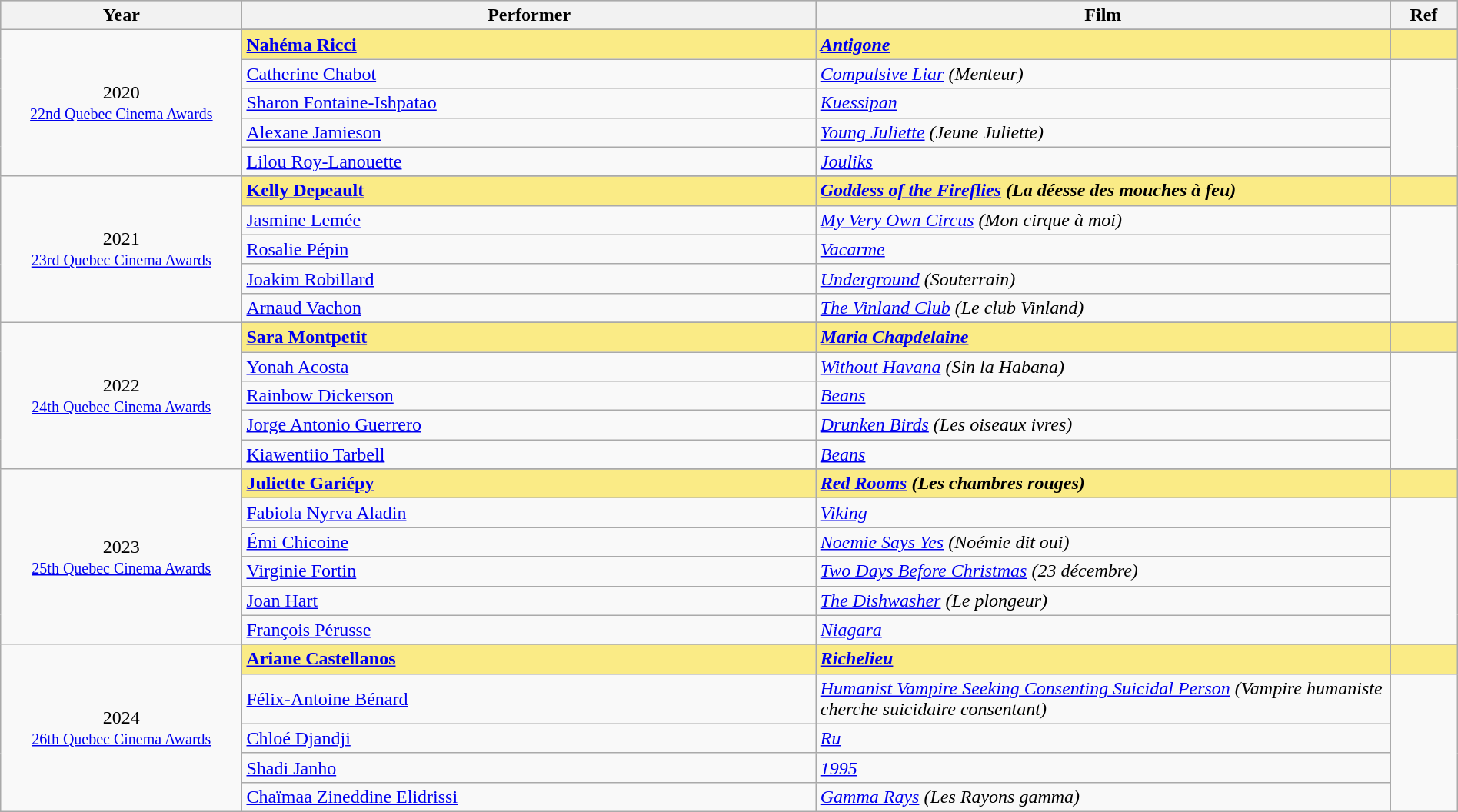<table class="wikitable" style="width:100%;">
<tr style="background:#bebebe;">
<th style="width:8%;">Year</th>
<th style="width:19%;">Performer</th>
<th style="width:19%;">Film</th>
<th style="width:2%;">Ref</th>
</tr>
<tr>
<td rowspan="6" align="center">2020<br> <small><a href='#'>22nd Quebec Cinema Awards</a></small></td>
</tr>
<tr style="background:#FAEB86">
<td><strong><a href='#'>Nahéma Ricci</a></strong></td>
<td><strong><em><a href='#'>Antigone</a></em></strong></td>
<td></td>
</tr>
<tr>
<td><a href='#'>Catherine Chabot</a></td>
<td><em><a href='#'>Compulsive Liar</a> (Menteur)</em></td>
<td rowspan=4></td>
</tr>
<tr>
<td><a href='#'>Sharon Fontaine-Ishpatao</a></td>
<td><em><a href='#'>Kuessipan</a></em></td>
</tr>
<tr>
<td><a href='#'>Alexane Jamieson</a></td>
<td><em><a href='#'>Young Juliette</a> (Jeune Juliette)</em></td>
</tr>
<tr>
<td><a href='#'>Lilou Roy-Lanouette</a></td>
<td><em><a href='#'>Jouliks</a></em></td>
</tr>
<tr>
<td rowspan="6" align="center">2021<br><small><a href='#'>23rd Quebec Cinema Awards</a></small></td>
</tr>
<tr style="background:#FAEB86">
<td><strong><a href='#'>Kelly Depeault</a></strong></td>
<td><strong><em><a href='#'>Goddess of the Fireflies</a> (La déesse des mouches à feu)</em></strong></td>
<td></td>
</tr>
<tr>
<td><a href='#'>Jasmine Lemée</a></td>
<td><em><a href='#'>My Very Own Circus</a> (Mon cirque à moi)</em></td>
<td rowspan=4></td>
</tr>
<tr>
<td><a href='#'>Rosalie Pépin</a></td>
<td><em><a href='#'>Vacarme</a></em></td>
</tr>
<tr>
<td><a href='#'>Joakim Robillard</a></td>
<td><em><a href='#'>Underground</a> (Souterrain)</em></td>
</tr>
<tr>
<td><a href='#'>Arnaud Vachon</a></td>
<td><em><a href='#'>The Vinland Club</a> (Le club Vinland)</em></td>
</tr>
<tr>
<td rowspan="6" align="center">2022<br><small><a href='#'>24th Quebec Cinema Awards</a></small></td>
</tr>
<tr style="background:#FAEB86">
<td><strong><a href='#'>Sara Montpetit</a></strong></td>
<td><strong><em><a href='#'>Maria Chapdelaine</a></em></strong></td>
<td></td>
</tr>
<tr>
<td><a href='#'>Yonah Acosta</a></td>
<td><em><a href='#'>Without Havana</a> (Sin la Habana)</em></td>
<td rowspan=4></td>
</tr>
<tr>
<td><a href='#'>Rainbow Dickerson</a></td>
<td><em><a href='#'>Beans</a></em></td>
</tr>
<tr>
<td><a href='#'>Jorge Antonio Guerrero</a></td>
<td><em><a href='#'>Drunken Birds</a> (Les oiseaux ivres)</em></td>
</tr>
<tr>
<td><a href='#'>Kiawentiio Tarbell</a></td>
<td><em><a href='#'>Beans</a></em></td>
</tr>
<tr>
<td rowspan="7" align="center">2023<br><small><a href='#'>25th Quebec Cinema Awards</a></small></td>
</tr>
<tr style="background:#FAEB86">
<td><strong><a href='#'>Juliette Gariépy</a></strong></td>
<td><strong><em><a href='#'>Red Rooms</a> (Les chambres rouges)</em></strong></td>
<td></td>
</tr>
<tr>
<td><a href='#'>Fabiola Nyrva Aladin</a></td>
<td><em><a href='#'>Viking</a></em></td>
<td rowspan=5></td>
</tr>
<tr>
<td><a href='#'>Émi Chicoine</a></td>
<td><em><a href='#'>Noemie Says Yes</a> (Noémie dit oui)</em></td>
</tr>
<tr>
<td><a href='#'>Virginie Fortin</a></td>
<td><em><a href='#'>Two Days Before Christmas</a> (23 décembre)</em></td>
</tr>
<tr>
<td><a href='#'>Joan Hart</a></td>
<td><em><a href='#'>The Dishwasher</a> (Le plongeur)</em></td>
</tr>
<tr>
<td><a href='#'>François Pérusse</a></td>
<td><em><a href='#'>Niagara</a></em></td>
</tr>
<tr>
<td rowspan="6" align="center">2024<br><small><a href='#'>26th Quebec Cinema Awards</a></small></td>
</tr>
<tr style="background:#FAEB86">
<td><strong><a href='#'>Ariane Castellanos</a></strong></td>
<td><strong><em><a href='#'>Richelieu</a></em></strong></td>
<td></td>
</tr>
<tr>
<td><a href='#'>Félix-Antoine Bénard</a></td>
<td><em><a href='#'>Humanist Vampire Seeking Consenting Suicidal Person</a> (Vampire humaniste cherche suicidaire consentant)</em></td>
<td rowspan=4></td>
</tr>
<tr>
<td><a href='#'>Chloé Djandji</a></td>
<td><em><a href='#'>Ru</a></em></td>
</tr>
<tr>
<td><a href='#'>Shadi Janho</a></td>
<td><em><a href='#'>1995</a></em></td>
</tr>
<tr>
<td><a href='#'>Chaïmaa Zineddine Elidrissi</a></td>
<td><em><a href='#'>Gamma Rays</a> (Les Rayons gamma)</em></td>
</tr>
</table>
